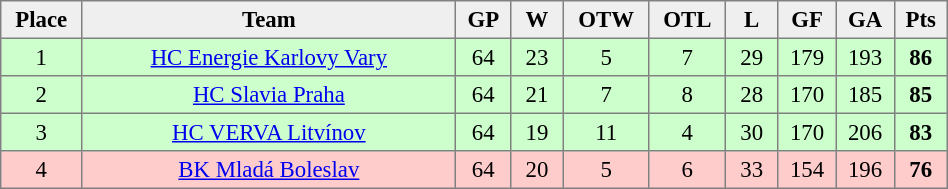<table cellpadding="3" cellspacing="0" border="1" style="font-size: 95%; text-align: center; border: gray solid 1px; border-collapse: collapse;" width="50%">
<tr bgcolor=#efefef>
<th width="20">Place</th>
<th width="185">Team</th>
<th width="20">GP</th>
<th width="20">W</th>
<th width="20">OTW</th>
<th width="20">OTL</th>
<th width="20">L</th>
<th width="20">GF</th>
<th width="20">GA</th>
<th width="20">Pts</th>
</tr>
<tr align=center bgcolor=ccffcc>
<td>1</td>
<td><a href='#'>HC Energie Karlovy Vary</a></td>
<td>64</td>
<td>23</td>
<td>5</td>
<td>7</td>
<td>29</td>
<td>179</td>
<td>193</td>
<td><strong>86</strong></td>
</tr>
<tr align=center bgcolor=ccffcc>
<td>2</td>
<td><a href='#'>HC Slavia Praha</a></td>
<td>64</td>
<td>21</td>
<td>7</td>
<td>8</td>
<td>28</td>
<td>170</td>
<td>185</td>
<td><strong>85</strong></td>
</tr>
<tr align=center bgcolor=ccffcc>
<td>3</td>
<td><a href='#'>HC VERVA Litvínov</a></td>
<td>64</td>
<td>19</td>
<td>11</td>
<td>4</td>
<td>30</td>
<td>170</td>
<td>206</td>
<td><strong>83</strong></td>
</tr>
<tr align=center bgcolor=ffcccc>
<td>4</td>
<td><a href='#'>BK Mladá Boleslav</a></td>
<td>64</td>
<td>20</td>
<td>5</td>
<td>6</td>
<td>33</td>
<td>154</td>
<td>196</td>
<td><strong>76</strong></td>
</tr>
</table>
